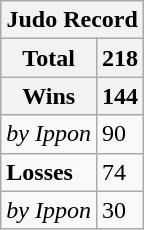<table class="wikitable">
<tr>
<th colspan="2">Judo Record</th>
</tr>
<tr>
<th>Total</th>
<th>218</th>
</tr>
<tr>
<th>Wins</th>
<th>144</th>
</tr>
<tr>
<td><em>by Ippon</em></td>
<td>90</td>
</tr>
<tr>
<td><strong>Losses</strong></td>
<td>74</td>
</tr>
<tr>
<td><em>by Ippon</em></td>
<td>30</td>
</tr>
</table>
